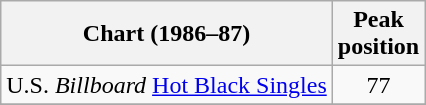<table class="wikitable">
<tr>
<th>Chart (1986–87)</th>
<th>Peak<br>position</th>
</tr>
<tr>
<td>U.S. <em>Billboard</em> <a href='#'>Hot Black Singles</a></td>
<td align="center">77</td>
</tr>
<tr>
</tr>
</table>
